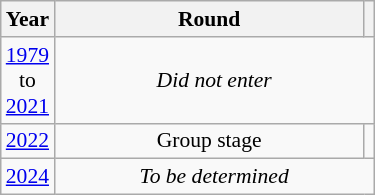<table class="wikitable" style="text-align: center; font-size:90%">
<tr>
<th>Year</th>
<th style="width:200px">Round</th>
<th></th>
</tr>
<tr>
<td><a href='#'>1979</a><br>to<br><a href='#'>2021</a></td>
<td colspan="2"><em>Did not enter</em></td>
</tr>
<tr>
<td><a href='#'>2022</a></td>
<td>Group stage</td>
<td></td>
</tr>
<tr>
<td><a href='#'>2024</a></td>
<td colspan="2"><em>To be determined</em></td>
</tr>
</table>
